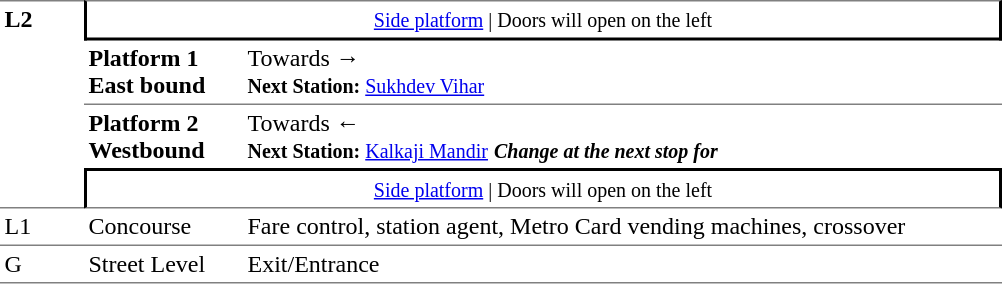<table table border=0 cellspacing=0 cellpadding=3>
<tr>
<td style="border-top:solid 1px grey;border-bottom:solid 1px grey;" width=50 rowspan=4 valign=top><strong>L2</strong></td>
<td style="border-top:solid 1px grey;border-right:solid 2px black;border-left:solid 2px black;border-bottom:solid 2px black;text-align:center;" colspan=2><small><a href='#'>Side platform</a> | Doors will open on the left </small></td>
</tr>
<tr>
<td style="border-bottom:solid 1px grey;" width=100><span><strong>Platform 1</strong><br><strong>East bound</strong></span></td>
<td style="border-bottom:solid 1px grey;" width=500>Towards → <br><small><strong>Next Station:</strong> <a href='#'>Sukhdev Vihar</a></small></td>
</tr>
<tr>
<td><span><strong>Platform 2</strong><br><strong>Westbound</strong></span></td>
<td><span></span>Towards ← <br><small><strong>Next Station:</strong> <a href='#'>Kalkaji Mandir</a></small> <small><strong><em>Change at the next stop for <strong><em></small></td>
</tr>
<tr>
<td style="border-top:solid 2px black;border-right:solid 2px black;border-left:solid 2px black;border-bottom:solid 1px grey;text-align:center;" colspan=2><small><a href='#'>Side platform</a> | Doors will open on the left </small></td>
</tr>
<tr>
<td valign=top></strong>L1<strong></td>
<td valign=top>Concourse</td>
<td valign=top>Fare control, station agent, Metro Card vending machines, crossover</td>
</tr>
<tr>
<td style="border-bottom:solid 1px grey;border-top:solid 1px grey;" width=50 valign=top></strong>G<strong></td>
<td style="border-top:solid 1px grey;border-bottom:solid 1px grey;" width=100 valign=top>Street Level</td>
<td style="border-top:solid 1px grey;border-bottom:solid 1px grey;" width=500 valign=top>Exit/Entrance</td>
</tr>
<tr>
</tr>
</table>
